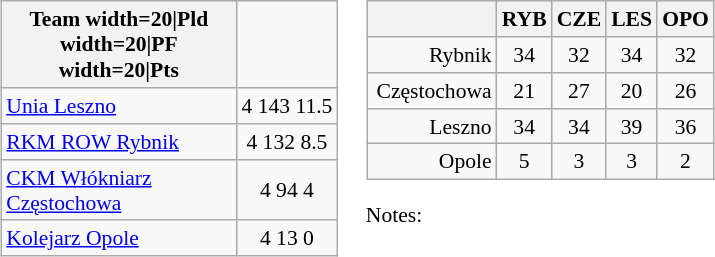<table style="font-size:90%;">
<tr>
<td style="vertical-align:top;"><br><table class="wikitable" style="text-align:center;">
<tr>
<th width=150>Team width=20|Pld width=20|PF width=20|Pts</th>
</tr>
<tr>
<td style="text-align:left;"><a href='#'>Unia Leszno</a></td>
<td>4 143 11.5</td>
</tr>
<tr>
<td style="text-align:left;"><a href='#'>RKM ROW Rybnik</a></td>
<td>4 132 8.5</td>
</tr>
<tr>
<td style="text-align:left;"><a href='#'>CKM Włókniarz Częstochowa</a></td>
<td>4 94 4</td>
</tr>
<tr>
<td style="text-align:left;"><a href='#'>Kolejarz Opole</a></td>
<td>4 13 0</td>
</tr>
</table>
</td>
<td style="vertical-align:top;"><br><table class="wikitable" style="text-align:center;">
<tr>
<th width="80"></th>
<th>RYB</th>
<th>CZE</th>
<th>LES</th>
<th>OPO</th>
</tr>
<tr>
<td style="text-align:right;">Rybnik</td>
<td>34</td>
<td>32</td>
<td>34</td>
<td>32</td>
</tr>
<tr>
<td style="text-align:right;">Częstochowa</td>
<td>21</td>
<td>27</td>
<td>20</td>
<td>26</td>
</tr>
<tr>
<td style="text-align:right;">Leszno</td>
<td>34</td>
<td>34</td>
<td>39</td>
<td>36</td>
</tr>
<tr>
<td style="text-align:right;">Opole</td>
<td>5</td>
<td>3</td>
<td>3</td>
<td>2</td>
</tr>
</table>
Notes:</td>
</tr>
</table>
